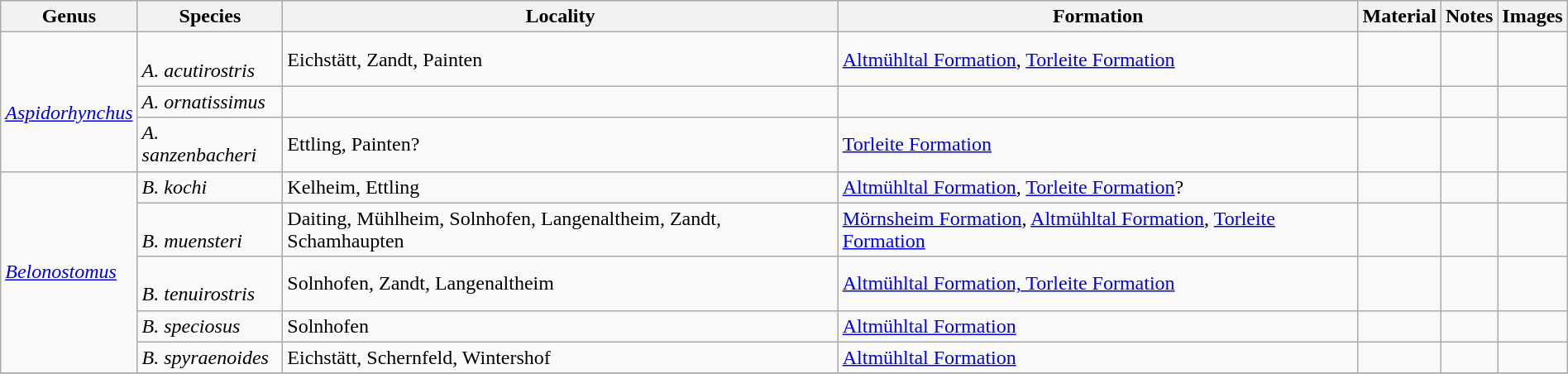<table class="wikitable" align="center"  width="100%">
<tr>
<th>Genus</th>
<th>Species</th>
<th>Locality</th>
<th>Formation</th>
<th>Material</th>
<th>Notes</th>
<th>Images</th>
</tr>
<tr>
<td rowspan="3"><br><em><a href='#'>Aspidorhynchus</a></em></td>
<td><br><em>A. acutirostris</em></td>
<td>Eichstätt, Zandt, Painten</td>
<td><a href='#'>Altmühltal Formation</a>, <a href='#'>Torleite Formation</a></td>
<td></td>
<td></td>
<td></td>
</tr>
<tr>
<td><em>A. ornatissimus</em></td>
<td></td>
<td></td>
<td></td>
<td></td>
<td></td>
</tr>
<tr>
<td><em>A. sanzenbacheri</em></td>
<td>Ettling, Painten?</td>
<td><a href='#'>Torleite Formation</a></td>
<td></td>
<td></td>
<td></td>
</tr>
<tr>
<td rowspan="5"><em><a href='#'>Belonostomus</a></em></td>
<td><em>B. kochi</em></td>
<td>Kelheim, Ettling</td>
<td><a href='#'>Altmühltal Formation</a>, <a href='#'>Torleite Formation</a>?</td>
<td></td>
<td></td>
<td></td>
</tr>
<tr>
<td><br><em>B. muensteri</em></td>
<td>Daiting, Mühlheim, Solnhofen, Langenaltheim, Zandt, Schamhaupten</td>
<td><a href='#'>Mörnsheim Formation</a>, <a href='#'>Altmühltal Formation</a>, <a href='#'>Torleite Formation</a></td>
<td></td>
<td></td>
<td></td>
</tr>
<tr>
<td><br><em>B. tenuirostris</em></td>
<td>Solnhofen, Zandt, Langenaltheim</td>
<td><a href='#'>Altmühltal Formation, Torleite Formation</a></td>
<td></td>
<td></td>
<td></td>
</tr>
<tr>
<td><em>B. speciosus</em></td>
<td>Solnhofen</td>
<td><a href='#'>Altmühltal Formation</a></td>
<td></td>
<td></td>
<td></td>
</tr>
<tr>
<td><em>B. spyraenoides</em></td>
<td>Eichstätt, Schernfeld, Wintershof</td>
<td><a href='#'>Altmühltal Formation</a></td>
<td></td>
<td></td>
<td></td>
</tr>
<tr>
</tr>
</table>
